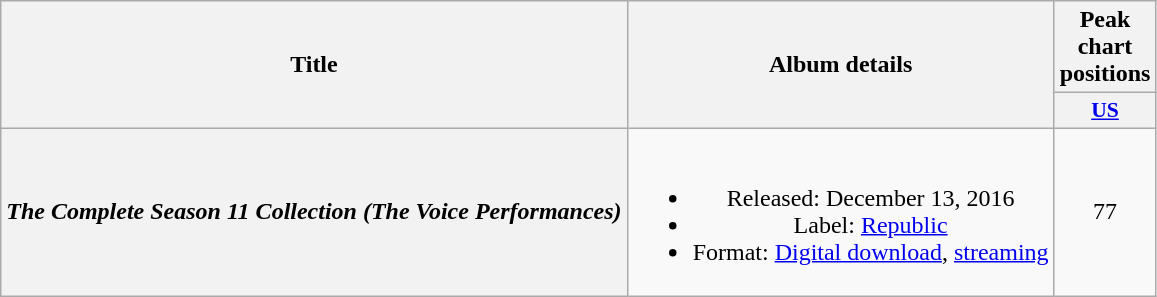<table class="wikitable plainrowheaders" style="text-align:center;">
<tr>
<th scope="col" rowspan="2">Title</th>
<th scope="col" rowspan="2">Album details</th>
<th scope="col">Peak chart positions</th>
</tr>
<tr>
<th scope="col" style="width:3em; font-size:90%;"><a href='#'>US</a><br></th>
</tr>
<tr>
<th scope="row"><em>The Complete Season 11 Collection (The Voice Performances)</em></th>
<td><br><ul><li>Released: December 13, 2016</li><li>Label: <a href='#'>Republic</a></li><li>Format: <a href='#'>Digital download</a>, <a href='#'>streaming</a></li></ul></td>
<td>77</td>
</tr>
</table>
